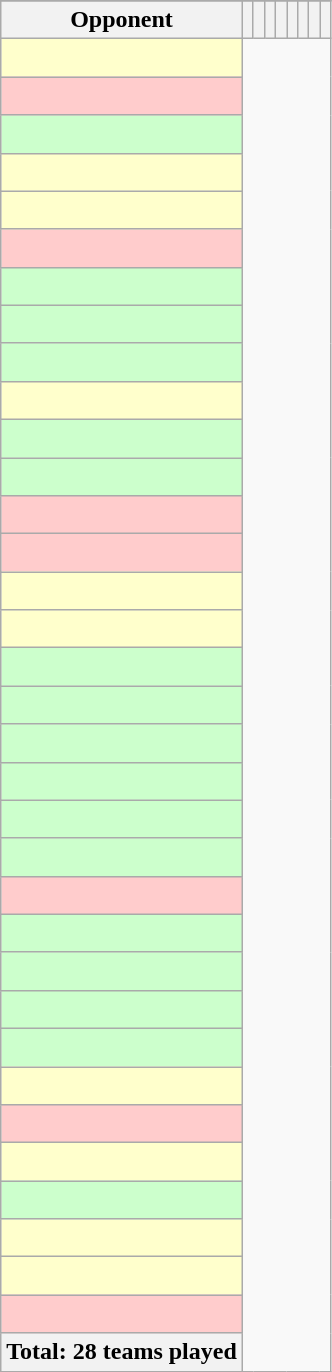<table class="wikitable sortable" style="text-align: center">
<tr>
</tr>
<tr style="color:black;">
<th>Opponent</th>
<th></th>
<th></th>
<th></th>
<th></th>
<th></th>
<th></th>
<th></th>
<th></th>
</tr>
<tr bgcolor="#FFC">
<td style="text-align:left;"><br></td>
</tr>
<tr bgcolor="#FCC">
<td style="text-align:left;"><br></td>
</tr>
<tr bgcolor="#CFC">
<td style="text-align:left;"><br></td>
</tr>
<tr bgcolor="#FFC">
<td style="text-align:left;"><br></td>
</tr>
<tr bgcolor="#FFC">
<td style="text-align:left;"><br></td>
</tr>
<tr bgcolor="#FCC">
<td style="text-align:left;"><br></td>
</tr>
<tr bgcolor="#CFC">
<td style="text-align:left;"><br></td>
</tr>
<tr bgcolor="#CFC">
<td style="text-align:left;"><br></td>
</tr>
<tr bgcolor="#CFC">
<td style="text-align:left;"><br></td>
</tr>
<tr bgcolor="#FFC">
<td style="text-align:left;"><br></td>
</tr>
<tr bgcolor="#CFC">
<td style="text-align:left;"><br></td>
</tr>
<tr bgcolor="#CFC">
<td style="text-align:left;"><br></td>
</tr>
<tr bgcolor="#FCC">
<td style="text-align:left;"><br></td>
</tr>
<tr bgcolor="#FCC">
<td style="text-align:left;"><br></td>
</tr>
<tr bgcolor="#FFC">
<td style="text-align:left;"><br></td>
</tr>
<tr bgcolor="#FFC">
<td style="text-align:left;"><br></td>
</tr>
<tr bgcolor="#CFC">
<td style="text-align:left;"><br></td>
</tr>
<tr bgcolor="#CFC">
<td style="text-align:left;"><br></td>
</tr>
<tr bgcolor="#CFC">
<td style="text-align:left;"><br></td>
</tr>
<tr bgcolor="#CFC">
<td style="text-align:left;"><br></td>
</tr>
<tr bgcolor="#CFC">
<td style="text-align:left;"><br></td>
</tr>
<tr bgcolor="#CFC">
<td style="text-align:left;"><br></td>
</tr>
<tr bgcolor="#FCC">
<td style="text-align:left;"><br></td>
</tr>
<tr bgcolor="#CFC">
<td style="text-align:left;"><br></td>
</tr>
<tr bgcolor="#CFC">
<td style="text-align:left;"><br></td>
</tr>
<tr bgcolor="#CFC">
<td style="text-align:left;"><br></td>
</tr>
<tr bgcolor="#CFC">
<td style="text-align:left;"><br></td>
</tr>
<tr bgcolor="#FFC">
<td style="text-align:left;"><br></td>
</tr>
<tr bgcolor="#FCC">
<td style="text-align:left;"><br></td>
</tr>
<tr bgcolor="#FFC">
<td style="text-align:left;"><br></td>
</tr>
<tr bgcolor="#CFC">
<td style="text-align:left;"><br></td>
</tr>
<tr bgcolor="#FFC">
<td style="text-align:left;"><br></td>
</tr>
<tr bgcolor="#FFC">
<td style="text-align:left;"><br></td>
</tr>
<tr bgcolor="#FCC">
<td style="text-align:left;"><br></td>
</tr>
<tr class="sortbottom">
<th>Total: 28 teams played<br></th>
</tr>
</table>
